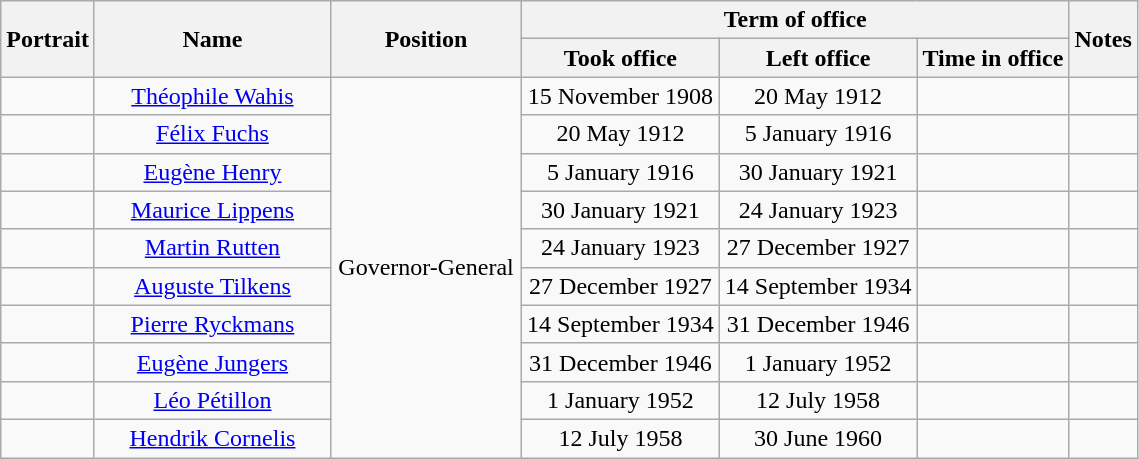<table class="wikitable" style="text-align:center">
<tr>
<th rowspan=2>Portrait</th>
<th width=150 rowspan=2>Name<br></th>
<th width=120 rowspan=2>Position</th>
<th colspan=3>Term of office</th>
<th rowspan=2>Notes</th>
</tr>
<tr>
<th>Took office</th>
<th>Left office</th>
<th>Time in office</th>
</tr>
<tr>
<td></td>
<td><a href='#'>Théophile Wahis</a><br></td>
<td rowspan=10>Governor-General</td>
<td>15 November 1908</td>
<td>20 May 1912</td>
<td></td>
<td></td>
</tr>
<tr>
<td></td>
<td><a href='#'>Félix Fuchs</a><br></td>
<td>20 May 1912</td>
<td>5 January 1916</td>
<td></td>
<td></td>
</tr>
<tr>
<td></td>
<td><a href='#'>Eugène Henry</a><br></td>
<td>5 January 1916</td>
<td>30 January 1921</td>
<td></td>
<td></td>
</tr>
<tr>
<td></td>
<td><a href='#'>Maurice Lippens</a><br></td>
<td>30 January 1921</td>
<td>24 January 1923</td>
<td></td>
<td></td>
</tr>
<tr>
<td></td>
<td><a href='#'>Martin Rutten</a><br></td>
<td>24 January 1923</td>
<td>27 December 1927</td>
<td></td>
<td></td>
</tr>
<tr>
<td></td>
<td><a href='#'>Auguste Tilkens</a><br></td>
<td>27 December 1927</td>
<td>14 September 1934</td>
<td></td>
<td></td>
</tr>
<tr>
<td></td>
<td><a href='#'>Pierre Ryckmans</a><br></td>
<td>14 September 1934</td>
<td>31 December 1946</td>
<td></td>
<td></td>
</tr>
<tr>
<td></td>
<td><a href='#'>Eugène Jungers</a><br></td>
<td>31 December 1946</td>
<td>1 January 1952</td>
<td></td>
<td></td>
</tr>
<tr>
<td></td>
<td><a href='#'>Léo Pétillon</a><br></td>
<td>1 January 1952</td>
<td>12 July 1958</td>
<td></td>
<td></td>
</tr>
<tr>
<td></td>
<td><a href='#'>Hendrik Cornelis</a><br></td>
<td>12 July 1958</td>
<td>30 June 1960</td>
<td></td>
<td></td>
</tr>
</table>
